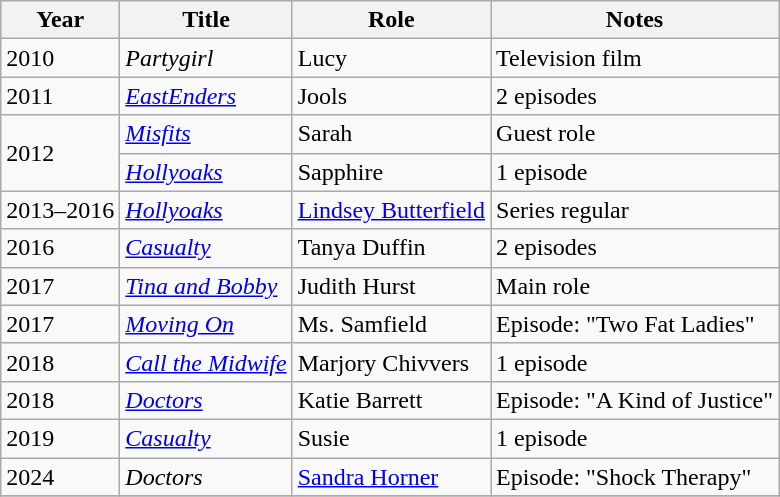<table class="wikitable sortable">
<tr>
<th>Year</th>
<th>Title</th>
<th>Role</th>
<th>Notes</th>
</tr>
<tr>
<td>2010</td>
<td><em>Partygirl</em></td>
<td>Lucy</td>
<td>Television film</td>
</tr>
<tr>
<td>2011</td>
<td><em><a href='#'>EastEnders</a></em></td>
<td>Jools</td>
<td>2 episodes</td>
</tr>
<tr>
<td rowspan="2">2012</td>
<td><em><a href='#'>Misfits</a></em></td>
<td>Sarah</td>
<td>Guest role</td>
</tr>
<tr>
<td><em><a href='#'>Hollyoaks</a></em></td>
<td>Sapphire</td>
<td>1 episode</td>
</tr>
<tr>
<td>2013–2016</td>
<td><em><a href='#'>Hollyoaks</a></em></td>
<td><a href='#'>Lindsey Butterfield</a></td>
<td>Series regular</td>
</tr>
<tr>
<td>2016</td>
<td><em><a href='#'>Casualty</a></em></td>
<td>Tanya Duffin</td>
<td>2 episodes</td>
</tr>
<tr>
<td>2017</td>
<td><em><a href='#'>Tina and Bobby</a></em></td>
<td>Judith Hurst</td>
<td>Main role</td>
</tr>
<tr>
<td>2017</td>
<td><em><a href='#'>Moving On</a></em></td>
<td>Ms. Samfield</td>
<td>Episode: "Two Fat Ladies"</td>
</tr>
<tr>
<td>2018</td>
<td><em><a href='#'>Call the Midwife</a></em></td>
<td>Marjory Chivvers</td>
<td>1 episode</td>
</tr>
<tr>
<td>2018</td>
<td><em><a href='#'>Doctors</a></em></td>
<td>Katie Barrett</td>
<td>Episode: "A Kind of Justice"</td>
</tr>
<tr>
<td>2019</td>
<td><em><a href='#'>Casualty</a></em></td>
<td>Susie</td>
<td>1 episode</td>
</tr>
<tr>
<td>2024</td>
<td><em>Doctors</em></td>
<td><a href='#'>Sandra Horner</a></td>
<td>Episode: "Shock Therapy"</td>
</tr>
<tr>
</tr>
</table>
